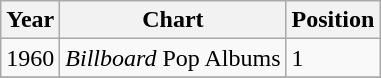<table class="wikitable">
<tr>
<th>Year</th>
<th>Chart</th>
<th>Position</th>
</tr>
<tr>
<td>1960</td>
<td><em>Billboard</em> Pop Albums</td>
<td>1</td>
</tr>
<tr>
</tr>
</table>
